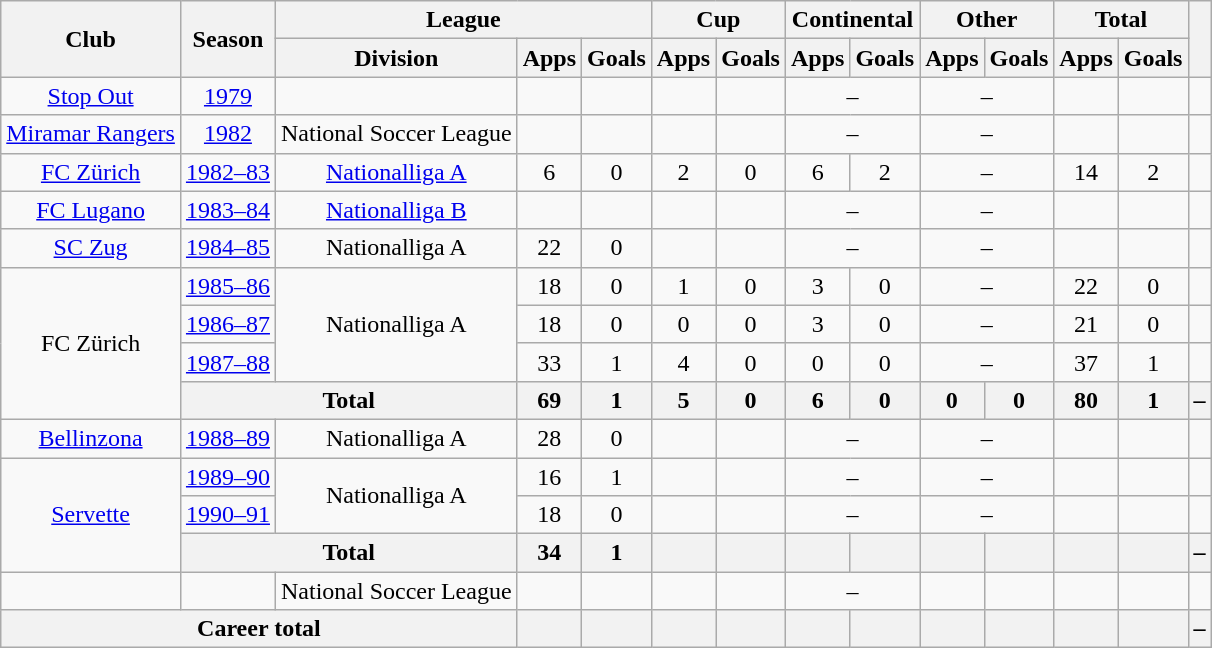<table class="wikitable" style="text-align: center">
<tr>
<th rowspan="2">Club</th>
<th rowspan="2">Season</th>
<th colspan="3">League</th>
<th colspan="2">Cup</th>
<th colspan="2">Continental</th>
<th colspan="2">Other</th>
<th colspan="2">Total</th>
<th rowspan="2"></th>
</tr>
<tr>
<th>Division</th>
<th>Apps</th>
<th>Goals</th>
<th>Apps</th>
<th>Goals</th>
<th>Apps</th>
<th>Goals</th>
<th>Apps</th>
<th>Goals</th>
<th>Apps</th>
<th>Goals</th>
</tr>
<tr>
<td><a href='#'>Stop Out</a></td>
<td><a href='#'>1979</a></td>
<td></td>
<td></td>
<td></td>
<td></td>
<td></td>
<td colspan="2">–</td>
<td colspan="2">–</td>
<td></td>
<td></td>
<td></td>
</tr>
<tr>
<td><a href='#'>Miramar Rangers</a></td>
<td><a href='#'>1982</a></td>
<td>National Soccer League</td>
<td></td>
<td></td>
<td></td>
<td></td>
<td colspan="2">–</td>
<td colspan="2">–</td>
<td></td>
<td></td>
<td></td>
</tr>
<tr>
<td><a href='#'>FC Zürich</a></td>
<td><a href='#'>1982–83</a></td>
<td><a href='#'>Nationalliga A</a></td>
<td>6</td>
<td>0</td>
<td>2</td>
<td>0</td>
<td>6</td>
<td>2</td>
<td colspan="2">–</td>
<td>14</td>
<td>2</td>
<td></td>
</tr>
<tr>
<td><a href='#'>FC Lugano</a></td>
<td><a href='#'>1983–84</a></td>
<td><a href='#'>Nationalliga B</a></td>
<td></td>
<td></td>
<td></td>
<td></td>
<td colspan="2">–</td>
<td colspan="2">–</td>
<td></td>
<td></td>
<td></td>
</tr>
<tr>
<td><a href='#'>SC Zug</a></td>
<td><a href='#'>1984–85</a></td>
<td>Nationalliga A</td>
<td>22</td>
<td>0</td>
<td></td>
<td></td>
<td colspan="2">–</td>
<td colspan="2">–</td>
<td></td>
<td></td>
<td></td>
</tr>
<tr>
<td rowspan=4>FC Zürich</td>
<td><a href='#'>1985–86</a></td>
<td rowspan=3>Nationalliga A</td>
<td>18</td>
<td>0</td>
<td>1</td>
<td>0</td>
<td>3</td>
<td>0</td>
<td colspan="2">–</td>
<td>22</td>
<td>0</td>
<td></td>
</tr>
<tr>
<td><a href='#'>1986–87</a></td>
<td>18</td>
<td>0</td>
<td>0</td>
<td>0</td>
<td>3</td>
<td>0</td>
<td colspan="2">–</td>
<td>21</td>
<td>0</td>
<td></td>
</tr>
<tr>
<td><a href='#'>1987–88</a></td>
<td>33</td>
<td>1</td>
<td>4</td>
<td>0</td>
<td>0</td>
<td>0</td>
<td colspan="2">–</td>
<td>37</td>
<td>1</td>
<td></td>
</tr>
<tr>
<th colspan="2">Total</th>
<th>69</th>
<th>1</th>
<th>5</th>
<th>0</th>
<th>6</th>
<th>0</th>
<th>0</th>
<th>0</th>
<th>80</th>
<th>1</th>
<th>–</th>
</tr>
<tr>
<td><a href='#'>Bellinzona</a></td>
<td><a href='#'>1988–89</a></td>
<td>Nationalliga A</td>
<td>28</td>
<td>0</td>
<td></td>
<td></td>
<td colspan="2">–</td>
<td colspan="2">–</td>
<td></td>
<td></td>
<td></td>
</tr>
<tr>
<td rowspan=3><a href='#'>Servette</a></td>
<td><a href='#'>1989–90</a></td>
<td rowspan=2>Nationalliga A</td>
<td>16</td>
<td>1</td>
<td></td>
<td></td>
<td colspan="2">–</td>
<td colspan="2">–</td>
<td></td>
<td></td>
<td></td>
</tr>
<tr>
<td><a href='#'>1990–91</a></td>
<td>18</td>
<td>0</td>
<td></td>
<td></td>
<td colspan="2">–</td>
<td colspan="2">–</td>
<td></td>
<td></td>
<td></td>
</tr>
<tr>
<th colspan="2">Total</th>
<th>34</th>
<th>1</th>
<th></th>
<th></th>
<th></th>
<th></th>
<th></th>
<th></th>
<th></th>
<th></th>
<th>–</th>
</tr>
<tr>
<td></td>
<td></td>
<td>National Soccer League</td>
<td></td>
<td></td>
<td></td>
<td></td>
<td colspan=2>–</td>
<td></td>
<td></td>
<td></td>
<td></td>
<td></td>
</tr>
<tr>
<th colspan="3">Career total</th>
<th></th>
<th></th>
<th></th>
<th></th>
<th></th>
<th></th>
<th></th>
<th></th>
<th></th>
<th></th>
<th>–</th>
</tr>
</table>
